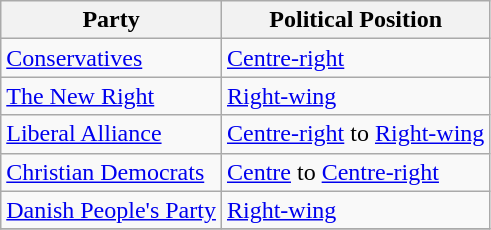<table class="wikitable mw-collapsible mw-collapsed">
<tr>
<th>Party</th>
<th>Political Position</th>
</tr>
<tr>
<td><a href='#'>Conservatives</a></td>
<td><a href='#'>Centre-right</a></td>
</tr>
<tr>
<td><a href='#'>The New Right</a></td>
<td><a href='#'>Right-wing</a></td>
</tr>
<tr>
<td><a href='#'>Liberal Alliance</a></td>
<td><a href='#'>Centre-right</a> to <a href='#'>Right-wing</a></td>
</tr>
<tr>
<td><a href='#'>Christian Democrats</a></td>
<td><a href='#'>Centre</a> to <a href='#'>Centre-right</a></td>
</tr>
<tr>
<td><a href='#'>Danish People's Party</a></td>
<td><a href='#'>Right-wing</a></td>
</tr>
<tr>
</tr>
</table>
